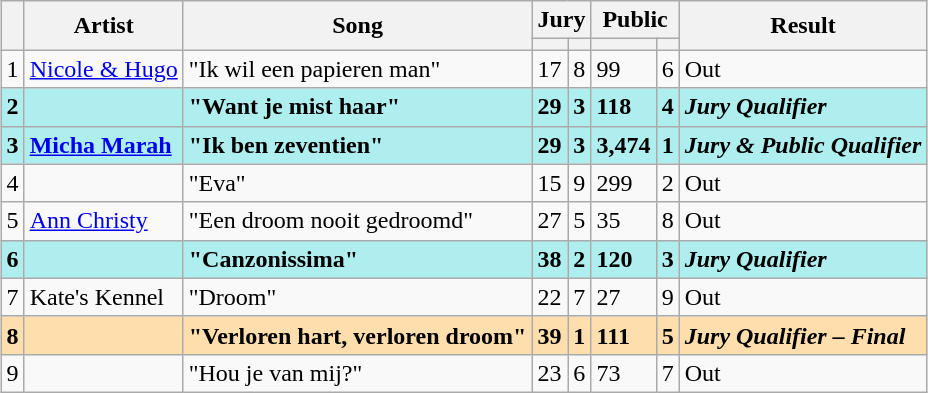<table class="sortable wikitable" style="margin: 1em auto 1em auto">
<tr>
<th rowspan="2"></th>
<th rowspan="2">Artist</th>
<th rowspan="2">Song</th>
<th colspan="2">Jury</th>
<th colspan="2">Public</th>
<th rowspan="2">Result</th>
</tr>
<tr>
<th><small></small></th>
<th><small></small></th>
<th><small></small></th>
<th><small></small></th>
</tr>
<tr>
<td>1</td>
<td><a href='#'>Nicole & Hugo</a></td>
<td>"Ik wil een papieren man"</td>
<td>17</td>
<td>8</td>
<td>99</td>
<td>6</td>
<td>Out</td>
</tr>
<tr style="font-weight:bold; background:paleturquoise;">
<td>2</td>
<td></td>
<td>"Want je mist haar"</td>
<td>29</td>
<td>3</td>
<td>118</td>
<td>4</td>
<td><em>Jury Qualifier</em></td>
</tr>
<tr style="font-weight:bold; background:paleturquoise;">
<td>3</td>
<td><a href='#'>Micha Marah</a></td>
<td>"Ik ben zeventien"</td>
<td>29</td>
<td>3</td>
<td>3,474</td>
<td>1</td>
<td><em>Jury & Public Qualifier</em></td>
</tr>
<tr>
<td>4</td>
<td></td>
<td>"Eva"</td>
<td>15</td>
<td>9</td>
<td>299</td>
<td>2</td>
<td>Out</td>
</tr>
<tr>
<td>5</td>
<td><a href='#'>Ann Christy</a></td>
<td>"Een droom nooit gedroomd"</td>
<td>27</td>
<td>5</td>
<td>35</td>
<td>8</td>
<td>Out</td>
</tr>
<tr style="font-weight:bold; background:paleturquoise;">
<td>6</td>
<td></td>
<td>"Canzonissima"</td>
<td>38</td>
<td>2</td>
<td>120</td>
<td>3</td>
<td><em>Jury Qualifier</em></td>
</tr>
<tr>
<td>7</td>
<td>Kate's Kennel</td>
<td>"Droom"</td>
<td>22</td>
<td>7</td>
<td>27</td>
<td>9</td>
<td>Out</td>
</tr>
<tr style="font-weight:bold; background:navajowhite;">
<td>8</td>
<td></td>
<td>"Verloren hart, verloren droom"</td>
<td>39</td>
<td>1</td>
<td>111</td>
<td>5</td>
<td><em>Jury Qualifier – Final</em></td>
</tr>
<tr>
<td>9</td>
<td></td>
<td>"Hou je van mij?"</td>
<td>23</td>
<td>6</td>
<td>73</td>
<td>7</td>
<td>Out</td>
</tr>
</table>
